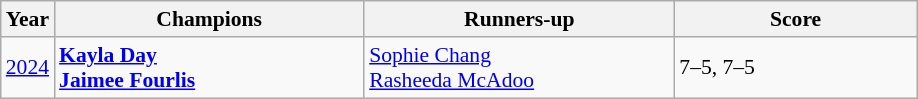<table class="wikitable" style="font-size:90%">
<tr>
<th>Year</th>
<th width="200">Champions</th>
<th width="200">Runners-up</th>
<th width="155">Score</th>
</tr>
<tr>
<td><a href='#'>2024</a></td>
<td> <strong><a href='#'>Kayla Day</a></strong> <br>  <strong><a href='#'>Jaimee Fourlis</a></strong></td>
<td> <a href='#'>Sophie Chang</a> <br>  <a href='#'>Rasheeda McAdoo</a></td>
<td>7–5, 7–5</td>
</tr>
</table>
